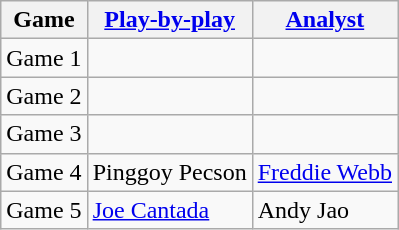<table class=wikitable>
<tr>
<th>Game</th>
<th><a href='#'>Play-by-play</a></th>
<th><a href='#'>Analyst</a></th>
</tr>
<tr>
<td>Game 1</td>
<td></td>
<td></td>
</tr>
<tr>
<td>Game 2</td>
<td></td>
<td></td>
</tr>
<tr>
<td>Game 3</td>
<td></td>
<td></td>
</tr>
<tr>
<td>Game 4</td>
<td>Pinggoy Pecson</td>
<td><a href='#'>Freddie Webb</a></td>
</tr>
<tr>
<td>Game 5</td>
<td><a href='#'>Joe Cantada</a></td>
<td>Andy Jao</td>
</tr>
</table>
